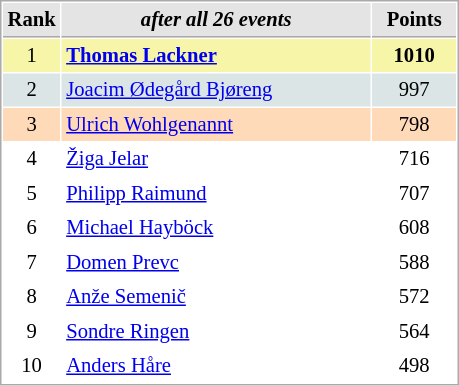<table cellspacing="1" cellpadding="3" style="border:1px solid #AAAAAA;font-size:86%">
<tr style="background-color: #E4E4E4;">
<th style="border-bottom:1px solid #AAAAAA; width: 10px;">Rank</th>
<th style="border-bottom:1px solid #AAAAAA; width: 200px;"><em>after all 26 events</em></th>
<th style="border-bottom:1px solid #AAAAAA; width: 50px;">Points</th>
</tr>
<tr style="background:#f7f6a8;">
<td align=center>1</td>
<td> <strong><a href='#'>Thomas Lackner</a></strong></td>
<td align=center><strong>1010</strong></td>
</tr>
<tr style="background:#dce5e5;">
<td align=center>2</td>
<td> <a href='#'>Joacim Ødegård Bjøreng</a></td>
<td align=center>997</td>
</tr>
<tr style="background:#ffdab9;">
<td align=center>3</td>
<td> <a href='#'>Ulrich Wohlgenannt</a></td>
<td align=center>798</td>
</tr>
<tr>
<td align=center>4</td>
<td> <a href='#'>Žiga Jelar</a></td>
<td align=center>716</td>
</tr>
<tr>
<td align=center>5</td>
<td> <a href='#'>Philipp Raimund</a></td>
<td align=center>707</td>
</tr>
<tr>
<td align=center>6</td>
<td> <a href='#'>Michael Hayböck</a></td>
<td align=center>608</td>
</tr>
<tr>
<td align=center>7</td>
<td> <a href='#'>Domen Prevc</a></td>
<td align=center>588</td>
</tr>
<tr>
<td align=center>8</td>
<td> <a href='#'>Anže Semenič</a></td>
<td align=center>572</td>
</tr>
<tr>
<td align=center>9</td>
<td> <a href='#'>Sondre Ringen</a></td>
<td align=center>564</td>
</tr>
<tr>
<td align=center>10</td>
<td> <a href='#'>Anders Håre</a></td>
<td align=center>498</td>
</tr>
</table>
